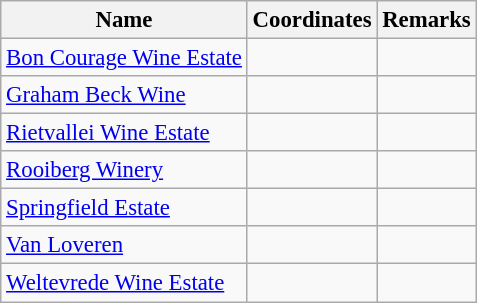<table class="wikitable sortable" style="font-size: 95%;">
<tr>
<th>Name</th>
<th>Coordinates</th>
<th>Remarks</th>
</tr>
<tr>
<td><a href='#'>Bon Courage Wine Estate</a></td>
<td></td>
<td></td>
</tr>
<tr>
<td><a href='#'>Graham Beck Wine</a></td>
<td></td>
<td></td>
</tr>
<tr>
<td><a href='#'>Rietvallei Wine Estate</a></td>
<td></td>
<td></td>
</tr>
<tr>
<td><a href='#'>Rooiberg Winery</a></td>
<td></td>
<td></td>
</tr>
<tr>
<td><a href='#'>Springfield Estate</a></td>
<td></td>
<td></td>
</tr>
<tr>
<td><a href='#'>Van Loveren</a></td>
<td></td>
<td></td>
</tr>
<tr>
<td><a href='#'>Weltevrede Wine Estate</a></td>
<td></td>
<td></td>
</tr>
</table>
